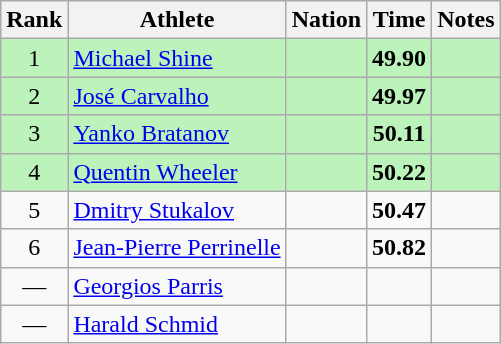<table class="wikitable sortable" style="text-align:center">
<tr>
<th>Rank</th>
<th>Athlete</th>
<th>Nation</th>
<th>Time</th>
<th>Notes</th>
</tr>
<tr style="background:#bbf3bb;">
<td>1</td>
<td align=left><a href='#'>Michael Shine</a></td>
<td align=left></td>
<td><strong>49.90</strong></td>
<td></td>
</tr>
<tr style="background:#bbf3bb;">
<td>2</td>
<td align=left><a href='#'>José Carvalho</a></td>
<td align=left></td>
<td><strong>49.97</strong></td>
<td></td>
</tr>
<tr style="background:#bbf3bb;">
<td>3</td>
<td align=left><a href='#'>Yanko Bratanov</a></td>
<td align=left></td>
<td><strong>50.11</strong></td>
<td></td>
</tr>
<tr style="background:#bbf3bb;">
<td>4</td>
<td align=left><a href='#'>Quentin Wheeler</a></td>
<td align=left></td>
<td><strong>50.22</strong></td>
<td></td>
</tr>
<tr>
<td>5</td>
<td align=left><a href='#'>Dmitry Stukalov</a></td>
<td align=left></td>
<td><strong>50.47</strong></td>
<td></td>
</tr>
<tr>
<td>6</td>
<td align=left><a href='#'>Jean-Pierre Perrinelle</a></td>
<td align=left></td>
<td><strong>50.82</strong></td>
<td></td>
</tr>
<tr>
<td data-sort-value=7>—</td>
<td align=left><a href='#'>Georgios Parris</a></td>
<td align=left></td>
<td data-sort-value=70.00></td>
<td></td>
</tr>
<tr>
<td data-sort-value=8>—</td>
<td align=left><a href='#'>Harald Schmid</a></td>
<td align=left></td>
<td data-sort-value=70.00></td>
<td></td>
</tr>
</table>
